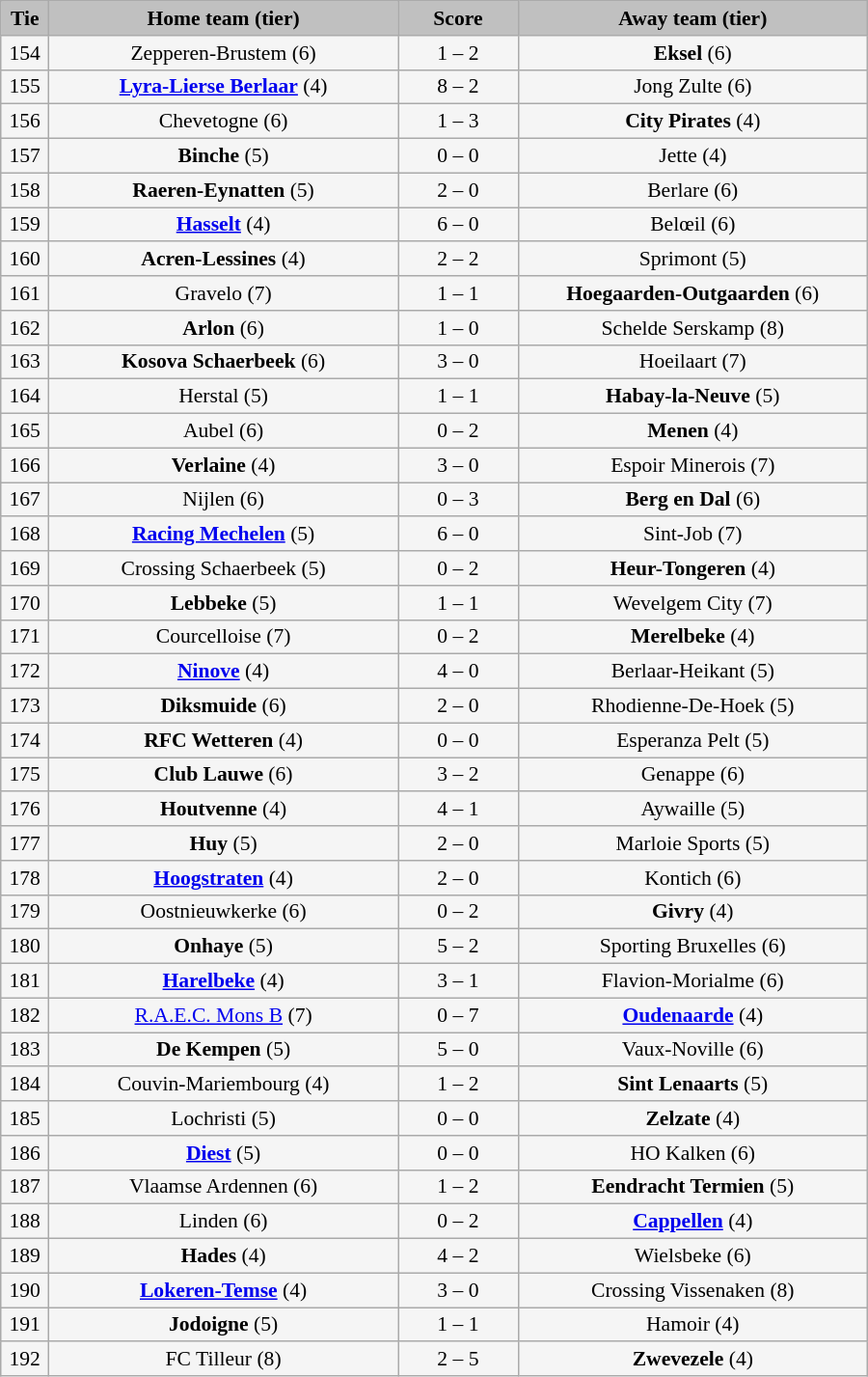<table class="wikitable" style="width: 600px; background:WhiteSmoke; text-align:center; font-size:90%">
<tr>
<td scope="col" style="width:  5.00%; background:silver;"><strong>Tie</strong></td>
<td scope="col" style="width: 36.25%; background:silver;"><strong>Home team (tier)</strong></td>
<td scope="col" style="width: 12.50%; background:silver;"><strong>Score</strong></td>
<td scope="col" style="width: 36.25%; background:silver;"><strong>Away team (tier)</strong></td>
</tr>
<tr>
<td>154</td>
<td>Zepperen-Brustem (6)</td>
<td>1 – 2</td>
<td><strong>Eksel</strong> (6)</td>
</tr>
<tr>
<td>155</td>
<td><strong><a href='#'>Lyra-Lierse Berlaar</a></strong> (4)</td>
<td>8 – 2</td>
<td>Jong Zulte (6)</td>
</tr>
<tr>
<td>156</td>
<td>Chevetogne (6)</td>
<td>1 – 3</td>
<td><strong>City Pirates</strong> (4)</td>
</tr>
<tr>
<td>157</td>
<td><strong>Binche</strong> (5)</td>
<td>0 – 0 </td>
<td>Jette (4)</td>
</tr>
<tr>
<td>158</td>
<td><strong>Raeren-Eynatten</strong> (5)</td>
<td>2 – 0</td>
<td>Berlare (6)</td>
</tr>
<tr>
<td>159</td>
<td><strong><a href='#'>Hasselt</a></strong> (4)</td>
<td>6 – 0</td>
<td>Belœil (6)</td>
</tr>
<tr>
<td>160</td>
<td><strong>Acren-Lessines</strong> (4)</td>
<td>2 – 2 </td>
<td>Sprimont (5)</td>
</tr>
<tr>
<td>161</td>
<td>Gravelo (7)</td>
<td>1 – 1 </td>
<td><strong>Hoegaarden-Outgaarden</strong> (6)</td>
</tr>
<tr>
<td>162</td>
<td><strong>Arlon</strong> (6)</td>
<td>1 – 0</td>
<td>Schelde Serskamp (8)</td>
</tr>
<tr>
<td>163</td>
<td><strong>Kosova Schaerbeek</strong> (6)</td>
<td>3 – 0</td>
<td>Hoeilaart (7)</td>
</tr>
<tr>
<td>164</td>
<td>Herstal (5)</td>
<td>1 – 1 </td>
<td><strong>Habay-la-Neuve</strong> (5)</td>
</tr>
<tr>
<td>165</td>
<td>Aubel (6)</td>
<td>0 – 2</td>
<td><strong>Menen</strong> (4)</td>
</tr>
<tr>
<td>166</td>
<td><strong>Verlaine</strong> (4)</td>
<td>3 – 0</td>
<td>Espoir Minerois (7)</td>
</tr>
<tr>
<td>167</td>
<td>Nijlen (6)</td>
<td>0 – 3</td>
<td><strong>Berg en Dal</strong> (6)</td>
</tr>
<tr>
<td>168</td>
<td><strong><a href='#'>Racing Mechelen</a></strong> (5)</td>
<td>6 – 0</td>
<td>Sint-Job (7)</td>
</tr>
<tr>
<td>169</td>
<td>Crossing Schaerbeek (5)</td>
<td>0 – 2</td>
<td><strong>Heur-Tongeren</strong> (4)</td>
</tr>
<tr>
<td>170</td>
<td><strong>Lebbeke</strong> (5)</td>
<td>1 – 1 </td>
<td>Wevelgem City (7)</td>
</tr>
<tr>
<td>171</td>
<td>Courcelloise (7)</td>
<td>0 – 2</td>
<td><strong>Merelbeke</strong> (4)</td>
</tr>
<tr>
<td>172</td>
<td><strong><a href='#'>Ninove</a></strong> (4)</td>
<td>4 – 0</td>
<td>Berlaar-Heikant (5)</td>
</tr>
<tr>
<td>173</td>
<td><strong>Diksmuide</strong> (6)</td>
<td>2 – 0</td>
<td>Rhodienne-De-Hoek (5)</td>
</tr>
<tr>
<td>174</td>
<td><strong>RFC Wetteren</strong> (4)</td>
<td>0 – 0 </td>
<td>Esperanza Pelt (5)</td>
</tr>
<tr>
<td>175</td>
<td><strong>Club Lauwe</strong> (6)</td>
<td>3 – 2</td>
<td>Genappe (6)</td>
</tr>
<tr>
<td>176</td>
<td><strong>Houtvenne</strong> (4)</td>
<td>4 – 1</td>
<td>Aywaille (5)</td>
</tr>
<tr>
<td>177</td>
<td><strong>Huy</strong> (5)</td>
<td>2 – 0</td>
<td>Marloie Sports (5)</td>
</tr>
<tr>
<td>178</td>
<td><strong><a href='#'>Hoogstraten</a></strong> (4)</td>
<td>2 – 0</td>
<td>Kontich (6)</td>
</tr>
<tr>
<td>179</td>
<td>Oostnieuwkerke (6)</td>
<td>0 – 2</td>
<td><strong>Givry</strong> (4)</td>
</tr>
<tr>
<td>180</td>
<td><strong>Onhaye</strong> (5)</td>
<td>5 – 2</td>
<td>Sporting Bruxelles (6)</td>
</tr>
<tr>
<td>181</td>
<td><strong><a href='#'>Harelbeke</a></strong> (4)</td>
<td>3 – 1</td>
<td>Flavion-Morialme (6)</td>
</tr>
<tr>
<td>182</td>
<td><a href='#'>R.A.E.C. Mons B</a> (7)</td>
<td>0 – 7</td>
<td><strong><a href='#'>Oudenaarde</a></strong> (4)</td>
</tr>
<tr>
<td>183</td>
<td><strong>De Kempen</strong> (5)</td>
<td>5 – 0</td>
<td>Vaux-Noville (6)</td>
</tr>
<tr>
<td>184</td>
<td>Couvin-Mariembourg (4)</td>
<td>1 – 2</td>
<td><strong>Sint Lenaarts</strong> (5)</td>
</tr>
<tr>
<td>185</td>
<td>Lochristi (5)</td>
<td>0 – 0 </td>
<td><strong>Zelzate</strong> (4)</td>
</tr>
<tr>
<td>186</td>
<td><strong><a href='#'>Diest</a></strong> (5)</td>
<td>0 – 0 </td>
<td>HO Kalken (6)</td>
</tr>
<tr>
<td>187</td>
<td>Vlaamse Ardennen (6)</td>
<td>1 – 2</td>
<td><strong>Eendracht Termien</strong> (5)</td>
</tr>
<tr>
<td>188</td>
<td>Linden (6)</td>
<td>0 – 2</td>
<td><strong><a href='#'>Cappellen</a></strong> (4)</td>
</tr>
<tr>
<td>189</td>
<td><strong>Hades</strong> (4)</td>
<td>4 – 2</td>
<td>Wielsbeke (6)</td>
</tr>
<tr>
<td>190</td>
<td><strong><a href='#'>Lokeren-Temse</a></strong> (4)</td>
<td>3 – 0</td>
<td>Crossing Vissenaken (8)</td>
</tr>
<tr>
<td>191</td>
<td><strong>Jodoigne</strong> (5)</td>
<td>1 – 1 </td>
<td>Hamoir (4)</td>
</tr>
<tr>
<td>192</td>
<td>FC Tilleur (8)</td>
<td>2 – 5</td>
<td><strong>Zwevezele</strong> (4)</td>
</tr>
</table>
